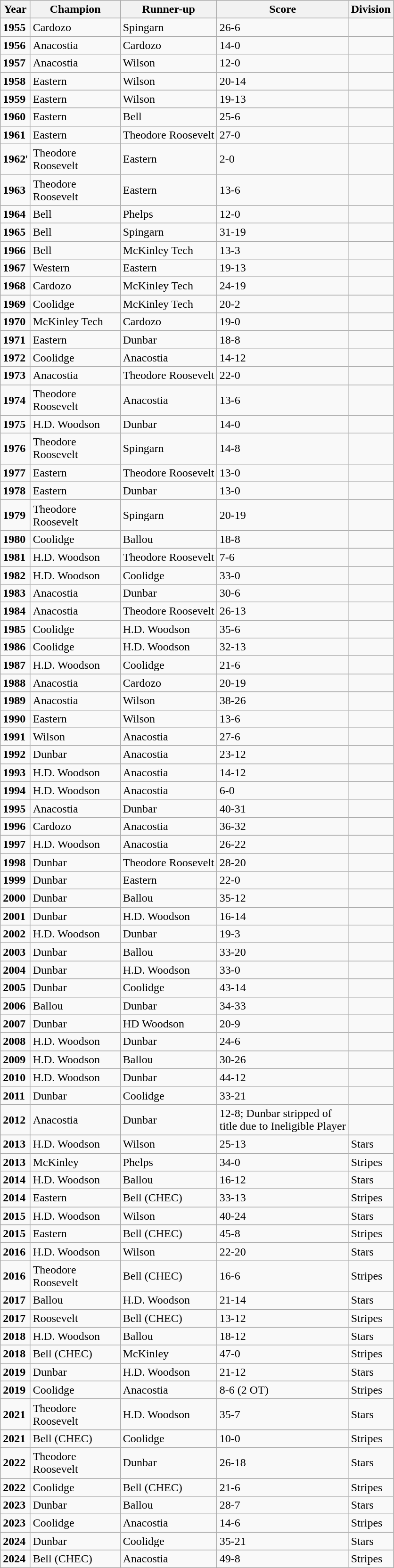<table class="wikitable">
<tr>
<th>Year</th>
<th>Champion</th>
<th>Runner-up</th>
<th>Score</th>
<th>Division</th>
</tr>
<tr>
<td><strong>1955</strong></td>
<td align="left" width="120">Cardozo</td>
<td>Spingarn</td>
<td>26-6</td>
<td></td>
</tr>
<tr>
<td><strong>1956</strong></td>
<td align="left" width="120">Anacostia</td>
<td>Cardozo</td>
<td>14-0</td>
<td></td>
</tr>
<tr>
<td><strong>1957</strong></td>
<td align="left" width="120">Anacostia</td>
<td>Wilson</td>
<td>12-0</td>
<td></td>
</tr>
<tr>
<td><strong>1958</strong></td>
<td align="left" width="120">Eastern</td>
<td>Wilson</td>
<td>20-14</td>
<td></td>
</tr>
<tr>
<td><strong>1959</strong></td>
<td align="left" width="120">Eastern</td>
<td>Wilson</td>
<td>19-13</td>
<td></td>
</tr>
<tr>
<td><strong>1960</strong></td>
<td align="left" width="120">Eastern</td>
<td>Bell</td>
<td>25-6</td>
<td></td>
</tr>
<tr>
<td><strong>1961</strong></td>
<td align="left" width="120">Eastern</td>
<td>Theodore Roosevelt</td>
<td>27-0</td>
<td></td>
</tr>
<tr>
<td><strong>1962</strong>'</td>
<td align="left" width="120">Theodore Roosevelt</td>
<td>Eastern</td>
<td>2-0</td>
<td></td>
</tr>
<tr>
<td><strong>1963</strong></td>
<td align="left" width="120">Theodore Roosevelt</td>
<td>Eastern</td>
<td>13-6</td>
<td></td>
</tr>
<tr>
<td><strong>1964</strong></td>
<td align="left" width="120">Bell</td>
<td>Phelps</td>
<td>12-0</td>
<td></td>
</tr>
<tr>
<td><strong>1965</strong></td>
<td align="left" width="120">Bell</td>
<td>Spingarn</td>
<td>31-19</td>
<td></td>
</tr>
<tr>
<td><strong>1966</strong></td>
<td align="left" width="120">Bell</td>
<td>McKinley Tech</td>
<td>13-3</td>
<td></td>
</tr>
<tr>
<td><strong>1967</strong></td>
<td align="left" width="120">Western</td>
<td>Eastern</td>
<td>19-13</td>
<td></td>
</tr>
<tr>
<td><strong>1968</strong></td>
<td align="left" width="120">Cardozo</td>
<td>McKinley Tech</td>
<td>24-19</td>
<td></td>
</tr>
<tr>
<td><strong>1969</strong></td>
<td align="left" width="120">Coolidge</td>
<td>McKinley Tech</td>
<td>20-2</td>
<td></td>
</tr>
<tr>
<td><strong>1970</strong></td>
<td align="left" width="120">McKinley Tech</td>
<td>Cardozo</td>
<td>19-0</td>
<td></td>
</tr>
<tr>
<td><strong>1971</strong></td>
<td align="left" width="120">Eastern</td>
<td>Dunbar</td>
<td>18-8</td>
<td></td>
</tr>
<tr>
<td><strong>1972</strong></td>
<td align="left" width="120">Coolidge</td>
<td>Anacostia</td>
<td>14-12</td>
<td></td>
</tr>
<tr>
<td><strong>1973</strong></td>
<td align="left" width="120">Anacostia</td>
<td>Theodore Roosevelt</td>
<td>22-0</td>
<td></td>
</tr>
<tr>
<td><strong>1974</strong></td>
<td align="left" width="120">Theodore Roosevelt</td>
<td>Anacostia</td>
<td>13-6</td>
<td></td>
</tr>
<tr>
<td><strong>1975</strong></td>
<td align="left" width="120">H.D. Woodson</td>
<td>Dunbar</td>
<td>14-0</td>
<td></td>
</tr>
<tr>
<td><strong>1976</strong></td>
<td align="left" width="120">Theodore Roosevelt</td>
<td>Spingarn</td>
<td>14-8</td>
<td></td>
</tr>
<tr>
<td><strong>1977</strong></td>
<td align="left" width="120">Eastern</td>
<td>Theodore Roosevelt</td>
<td>13-0</td>
<td></td>
</tr>
<tr>
<td><strong>1978</strong></td>
<td align="left" width="120">Eastern</td>
<td>Dunbar</td>
<td>13-0</td>
<td></td>
</tr>
<tr>
<td><strong>1979</strong></td>
<td align="left" width="120">Theodore Roosevelt</td>
<td>Spingarn</td>
<td>20-19</td>
<td></td>
</tr>
<tr>
<td><strong>1980</strong></td>
<td align="left" width="120">Coolidge</td>
<td>Ballou</td>
<td>18-8</td>
<td></td>
</tr>
<tr>
<td><strong>1981</strong></td>
<td align="left" width="120">H.D. Woodson</td>
<td>Theodore Roosevelt</td>
<td>7-6</td>
<td></td>
</tr>
<tr>
<td><strong>1982</strong></td>
<td align="left" width="120">H.D. Woodson</td>
<td>Coolidge</td>
<td>33-0</td>
<td></td>
</tr>
<tr>
<td><strong>1983</strong></td>
<td align="left" width="120">Anacostia</td>
<td>Dunbar</td>
<td>30-6</td>
<td></td>
</tr>
<tr>
<td><strong>1984</strong></td>
<td align="left" width="120">Anacostia</td>
<td>Theodore Roosevelt</td>
<td>26-13</td>
<td></td>
</tr>
<tr>
<td><strong>1985</strong></td>
<td align="left" width="120">Coolidge</td>
<td>H.D. Woodson</td>
<td>35-6</td>
<td></td>
</tr>
<tr>
<td><strong>1986</strong></td>
<td align="left" width="120">Coolidge</td>
<td>H.D. Woodson</td>
<td>32-13</td>
<td></td>
</tr>
<tr>
<td><strong>1987</strong></td>
<td align="left" width="120">H.D. Woodson</td>
<td>Coolidge</td>
<td>21-6</td>
<td></td>
</tr>
<tr>
<td><strong>1988</strong></td>
<td align="left" width="120">Anacostia</td>
<td>Cardozo</td>
<td>20-19</td>
<td></td>
</tr>
<tr>
<td><strong>1989</strong></td>
<td align="left" width="120">Anacostia</td>
<td>Wilson</td>
<td>38-26</td>
<td></td>
</tr>
<tr>
<td><strong>1990</strong></td>
<td align="left" width="120">Eastern</td>
<td>Wilson</td>
<td>13-6</td>
<td></td>
</tr>
<tr>
<td><strong>1991</strong></td>
<td align="left" width="120">Wilson</td>
<td>Anacostia</td>
<td>27-6</td>
<td></td>
</tr>
<tr>
<td><strong>1992</strong></td>
<td align="left" width="120">Dunbar</td>
<td>Anacostia</td>
<td>23-12</td>
<td></td>
</tr>
<tr>
<td><strong>1993</strong></td>
<td align="left" width="120">H.D. Woodson</td>
<td>Anacostia</td>
<td>14-12</td>
<td></td>
</tr>
<tr>
<td><strong>1994</strong></td>
<td align="left" width="120">H.D. Woodson</td>
<td>Anacostia</td>
<td>6-0</td>
<td></td>
</tr>
<tr>
<td><strong>1995</strong></td>
<td align="left" width="120">Anacostia</td>
<td>Dunbar</td>
<td>40-31</td>
<td></td>
</tr>
<tr>
<td><strong>1996</strong></td>
<td align="left" width="120">Cardozo</td>
<td>Anacostia</td>
<td>36-32</td>
<td></td>
</tr>
<tr>
<td><strong>1997</strong></td>
<td align="left" width="120">H.D. Woodson</td>
<td>Anacostia</td>
<td>26-22</td>
<td></td>
</tr>
<tr>
<td><strong>1998</strong></td>
<td align="left" width="120">Dunbar</td>
<td>Theodore Roosevelt</td>
<td>28-20</td>
<td></td>
</tr>
<tr>
<td><strong>1999</strong></td>
<td align="left" width="120">Dunbar</td>
<td>Eastern</td>
<td>22-0</td>
<td></td>
</tr>
<tr>
<td><strong>2000</strong></td>
<td align="left" width="120">Dunbar</td>
<td>Ballou</td>
<td>35-12</td>
<td></td>
</tr>
<tr>
<td><strong>2001</strong></td>
<td align="left" width="120">Dunbar</td>
<td>H.D. Woodson</td>
<td>16-14</td>
<td></td>
</tr>
<tr>
<td><strong>2002</strong></td>
<td align="left" width="120">H.D. Woodson</td>
<td>Dunbar</td>
<td>19-3</td>
<td></td>
</tr>
<tr>
<td><strong>2003</strong></td>
<td align="left" width="120">Dunbar</td>
<td>Ballou</td>
<td>33-20</td>
<td></td>
</tr>
<tr>
<td><strong>2004</strong></td>
<td align="left" width="120">Dunbar</td>
<td>H.D. Woodson</td>
<td>33-0</td>
<td></td>
</tr>
<tr>
<td><strong>2005</strong></td>
<td align="left" width="120">Dunbar</td>
<td>Coolidge</td>
<td>43-14</td>
<td></td>
</tr>
<tr>
<td><strong>2006</strong></td>
<td align="left" width="120">Ballou</td>
<td>Dunbar</td>
<td>34-33</td>
<td></td>
</tr>
<tr>
<td><strong>2007</strong></td>
<td align="left" width="120">Dunbar</td>
<td>HD Woodson</td>
<td>20-9</td>
<td></td>
</tr>
<tr>
<td><strong>2008</strong></td>
<td align="left" width="120">H.D. Woodson</td>
<td>Dunbar</td>
<td>24-6</td>
<td></td>
</tr>
<tr>
<td><strong>2009</strong></td>
<td align="left" width="120">H.D. Woodson</td>
<td>Ballou</td>
<td>30-26</td>
<td></td>
</tr>
<tr>
<td><strong>2010</strong></td>
<td align="left" width="120">H.D. Woodson</td>
<td>Dunbar</td>
<td>44-12</td>
<td></td>
</tr>
<tr>
<td><strong>2011</strong></td>
<td align="left" width="120">Dunbar</td>
<td>Coolidge</td>
<td>33-21</td>
<td></td>
</tr>
<tr>
<td><strong>2012</strong></td>
<td align="left" width="120">Anacostia</td>
<td>Dunbar</td>
<td>12-8; Dunbar stripped of<br>title due to Ineligible Player</td>
<td></td>
</tr>
<tr>
<td><strong>2013</strong></td>
<td align="left" width="120">H.D. Woodson</td>
<td>Wilson</td>
<td>25-13</td>
<td>Stars</td>
</tr>
<tr>
<td><strong>2013</strong></td>
<td>McKinley</td>
<td>Phelps</td>
<td>34-0</td>
<td>Stripes</td>
</tr>
<tr>
<td><strong>2014</strong></td>
<td>H.D. Woodson</td>
<td>Ballou</td>
<td>16-12</td>
<td>Stars</td>
</tr>
<tr>
<td><strong>2014</strong></td>
<td>Eastern</td>
<td>Bell (CHEC)</td>
<td>33-13</td>
<td>Stripes</td>
</tr>
<tr>
<td><strong>2015</strong></td>
<td>H.D. Woodson</td>
<td>Wilson</td>
<td>40-24</td>
<td>Stars</td>
</tr>
<tr>
<td><strong>2015</strong></td>
<td>Eastern</td>
<td>Bell (CHEC)</td>
<td>45-8</td>
<td>Stripes</td>
</tr>
<tr>
<td><strong>2016</strong></td>
<td>H.D. Woodson</td>
<td>Wilson</td>
<td>22-20</td>
<td>Stars</td>
</tr>
<tr>
<td><strong>2016</strong></td>
<td>Theodore Roosevelt</td>
<td>Bell (CHEC)</td>
<td>16-6</td>
<td>Stripes</td>
</tr>
<tr>
<td><strong>2017</strong></td>
<td align="left" width="120">Ballou</td>
<td>H.D. Woodson</td>
<td>21-14</td>
<td>Stars</td>
</tr>
<tr>
<td><strong>2017</strong></td>
<td>Roosevelt</td>
<td>Bell (CHEC)</td>
<td>13-12</td>
<td>Stripes</td>
</tr>
<tr>
<td><strong>2018</strong></td>
<td align="left" width="120">H.D. Woodson</td>
<td>Ballou</td>
<td>18-12</td>
<td>Stars</td>
</tr>
<tr>
<td><strong>2018</strong></td>
<td>Bell (CHEC)</td>
<td>McKinley</td>
<td>47-0</td>
<td>Stripes</td>
</tr>
<tr>
<td><strong>2019</strong></td>
<td align="left" width="120">Dunbar</td>
<td>H.D. Woodson</td>
<td>21-12</td>
<td>Stars</td>
</tr>
<tr>
<td><strong>2019</strong></td>
<td>Coolidge</td>
<td>Anacostia</td>
<td>8-6 (2 OT)</td>
<td>Stripes</td>
</tr>
<tr>
<td><strong>2021</strong></td>
<td>Theodore Roosevelt</td>
<td>H.D. Woodson</td>
<td>35-7</td>
<td>Stars</td>
</tr>
<tr>
<td><strong>2021</strong></td>
<td>Bell (CHEC)</td>
<td>Coolidge</td>
<td>10-0</td>
<td>Stripes</td>
</tr>
<tr>
<td><strong>2022</strong></td>
<td>Theodore Roosevelt</td>
<td>Dunbar</td>
<td>26-18</td>
<td>Stars</td>
</tr>
<tr>
<td><strong>2022</strong></td>
<td>Coolidge</td>
<td>Bell (CHEC)</td>
<td>21-6</td>
<td>Stripes</td>
</tr>
<tr>
<td><strong>2023</strong></td>
<td>Dunbar</td>
<td>Ballou</td>
<td>28-7</td>
<td>Stars</td>
</tr>
<tr>
<td><strong>2023</strong></td>
<td>Coolidge</td>
<td>Anacostia</td>
<td>14-6</td>
<td>Stripes</td>
</tr>
<tr>
<td><strong>2024</strong></td>
<td>Dunbar</td>
<td>Coolidge</td>
<td>35-21</td>
<td>Stars</td>
</tr>
<tr>
<td><strong>2024</strong></td>
<td>Bell (CHEC)</td>
<td>Anacostia</td>
<td>49-8</td>
<td>Stripes</td>
</tr>
</table>
